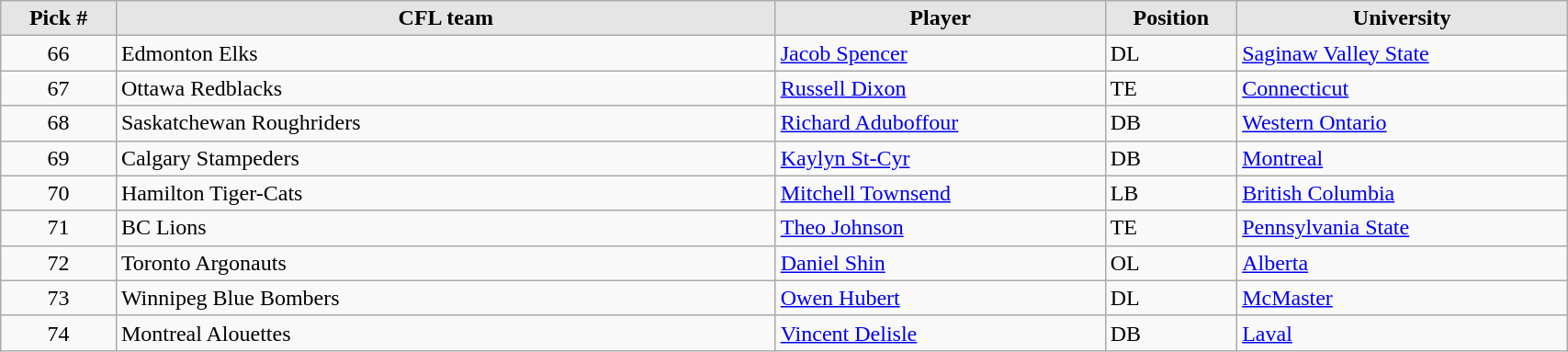<table class="wikitable" style="width: 90%">
<tr>
<th style="background:#E5E5E5;" width=7%>Pick #</th>
<th width=40% style="background:#E5E5E5;">CFL team</th>
<th width=20% style="background:#E5E5E5;">Player</th>
<th width=8% style="background:#E5E5E5;">Position</th>
<th width=20% style="background:#E5E5E5;">University</th>
</tr>
<tr>
<td align=center>66</td>
<td>Edmonton Elks</td>
<td><a href='#'>Jacob Spencer</a></td>
<td>DL</td>
<td><a href='#'>Saginaw Valley State</a></td>
</tr>
<tr>
<td align=center>67</td>
<td>Ottawa Redblacks</td>
<td><a href='#'>Russell Dixon</a></td>
<td>TE</td>
<td><a href='#'>Connecticut</a></td>
</tr>
<tr>
<td align=center>68</td>
<td>Saskatchewan Roughriders</td>
<td><a href='#'>Richard Aduboffour</a></td>
<td>DB</td>
<td><a href='#'>Western Ontario</a></td>
</tr>
<tr>
<td align=center>69</td>
<td>Calgary Stampeders</td>
<td><a href='#'>Kaylyn St-Cyr</a></td>
<td>DB</td>
<td><a href='#'>Montreal</a></td>
</tr>
<tr>
<td align=center>70</td>
<td>Hamilton Tiger-Cats</td>
<td><a href='#'>Mitchell Townsend</a></td>
<td>LB</td>
<td><a href='#'>British Columbia</a></td>
</tr>
<tr>
<td align=center>71</td>
<td>BC Lions</td>
<td><a href='#'>Theo Johnson</a></td>
<td>TE</td>
<td><a href='#'>Pennsylvania State</a></td>
</tr>
<tr>
<td align=center>72</td>
<td>Toronto Argonauts</td>
<td><a href='#'>Daniel Shin</a></td>
<td>OL</td>
<td><a href='#'>Alberta</a></td>
</tr>
<tr>
<td align=center>73</td>
<td>Winnipeg Blue Bombers</td>
<td><a href='#'>Owen Hubert</a></td>
<td>DL</td>
<td><a href='#'>McMaster</a></td>
</tr>
<tr>
<td align=center>74</td>
<td>Montreal Alouettes</td>
<td><a href='#'>Vincent Delisle</a></td>
<td>DB</td>
<td><a href='#'>Laval</a></td>
</tr>
</table>
